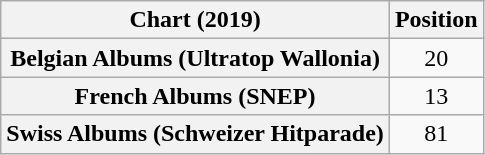<table class="wikitable sortable plainrowheaders" style="text-align:center">
<tr>
<th scope="col">Chart (2019)</th>
<th scope="col">Position</th>
</tr>
<tr>
<th scope="row">Belgian Albums (Ultratop Wallonia)</th>
<td>20</td>
</tr>
<tr>
<th scope="row">French Albums (SNEP)</th>
<td>13</td>
</tr>
<tr>
<th scope="row">Swiss Albums (Schweizer Hitparade)</th>
<td>81</td>
</tr>
</table>
